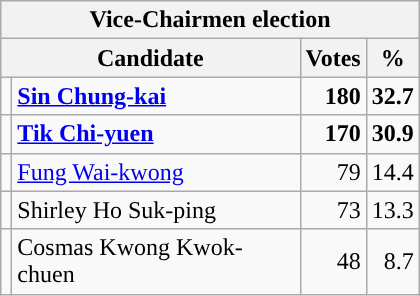<table class="wikitable" style="text-align:right; width:280px">
<tr>
<th colspan=4>Vice-Chairmen election </th>
</tr>
<tr>
<th colspan=2>Candidate</th>
<th>Votes</th>
<th>%</th>
</tr>
<tr>
<td></td>
<td align=left><strong><a href='#'>Sin Chung-kai</a></strong></td>
<td><strong>180</strong></td>
<td><strong>32.7</strong></td>
</tr>
<tr>
<td></td>
<td align=left><strong><a href='#'>Tik Chi-yuen</a></strong></td>
<td><strong>170</strong></td>
<td><strong>30.9</strong></td>
</tr>
<tr>
<td></td>
<td align=left><a href='#'>Fung Wai-kwong</a></td>
<td>79</td>
<td>14.4</td>
</tr>
<tr>
<td></td>
<td align=left>Shirley Ho Suk-ping</td>
<td>73</td>
<td>13.3</td>
</tr>
<tr>
<td></td>
<td align=left>Cosmas Kwong Kwok-chuen</td>
<td>48</td>
<td>8.7</td>
</tr>
</table>
